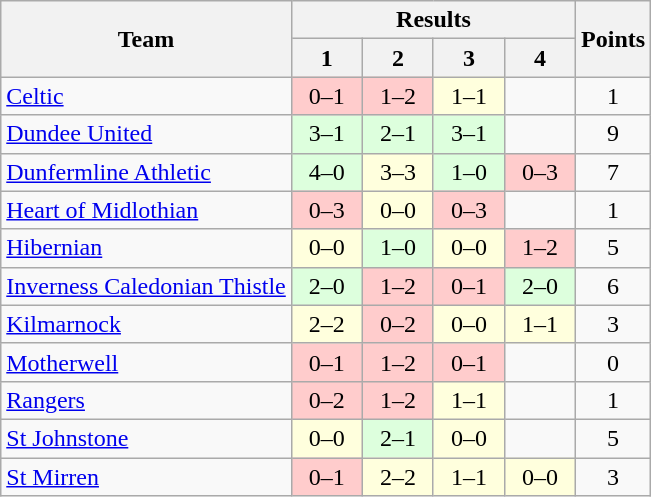<table class="wikitable" style="text-align:center">
<tr>
<th rowspan=2>Team</th>
<th colspan=4>Results</th>
<th rowspan=2>Points</th>
</tr>
<tr>
<th width=40>1</th>
<th width=40>2</th>
<th width=40>3</th>
<th width=40>4</th>
</tr>
<tr>
<td align=left><a href='#'>Celtic</a></td>
<td style="background:#fcc;">0–1</td>
<td style="background:#fcc;">1–2</td>
<td style="background:#ffd;">1–1</td>
<td></td>
<td>1</td>
</tr>
<tr>
<td align=left><a href='#'>Dundee United</a></td>
<td style="background:#dfd;">3–1</td>
<td style="background:#dfd;">2–1</td>
<td style="background:#dfd;">3–1</td>
<td></td>
<td>9</td>
</tr>
<tr>
<td align=left><a href='#'>Dunfermline Athletic</a></td>
<td style="background:#dfd;">4–0</td>
<td style="background:#ffd;">3–3</td>
<td style="background:#dfd;">1–0</td>
<td style="background:#fcc;">0–3</td>
<td>7</td>
</tr>
<tr>
<td align=left><a href='#'>Heart of Midlothian</a></td>
<td style="background:#fcc;">0–3</td>
<td style="background:#ffd;">0–0</td>
<td style="background:#fcc;">0–3</td>
<td></td>
<td>1</td>
</tr>
<tr>
<td align=left><a href='#'>Hibernian</a></td>
<td style="background:#ffd;">0–0</td>
<td style="background:#dfd;">1–0</td>
<td style="background:#ffd;">0–0</td>
<td style="background:#fcc;">1–2</td>
<td>5</td>
</tr>
<tr>
<td align=left><a href='#'>Inverness Caledonian Thistle</a></td>
<td style="background:#dfd;">2–0</td>
<td style="background:#fcc;">1–2</td>
<td style="background:#fcc;">0–1</td>
<td style="background:#dfd;">2–0</td>
<td>6</td>
</tr>
<tr>
<td align=left><a href='#'>Kilmarnock</a></td>
<td style="background:#ffd;">2–2</td>
<td style="background:#fcc;">0–2</td>
<td style="background:#ffd;">0–0</td>
<td style="background:#ffd;">1–1</td>
<td>3</td>
</tr>
<tr>
<td align=left><a href='#'>Motherwell</a></td>
<td style="background:#fcc;">0–1</td>
<td style="background:#fcc;">1–2</td>
<td style="background:#fcc;">0–1</td>
<td></td>
<td>0</td>
</tr>
<tr>
<td align=left><a href='#'>Rangers</a></td>
<td style="background:#fcc;">0–2</td>
<td style="background:#fcc;">1–2</td>
<td style="background:#ffd;">1–1</td>
<td></td>
<td>1</td>
</tr>
<tr>
<td align=left><a href='#'>St Johnstone</a></td>
<td style="background:#ffd;">0–0</td>
<td style="background:#dfd;">2–1</td>
<td style="background:#ffd;">0–0</td>
<td></td>
<td>5</td>
</tr>
<tr>
<td align=left><a href='#'>St Mirren</a></td>
<td style="background:#fcc;">0–1</td>
<td style="background:#ffd;">2–2</td>
<td style="background:#ffd;">1–1</td>
<td style="background:#ffd;">0–0</td>
<td>3</td>
</tr>
</table>
